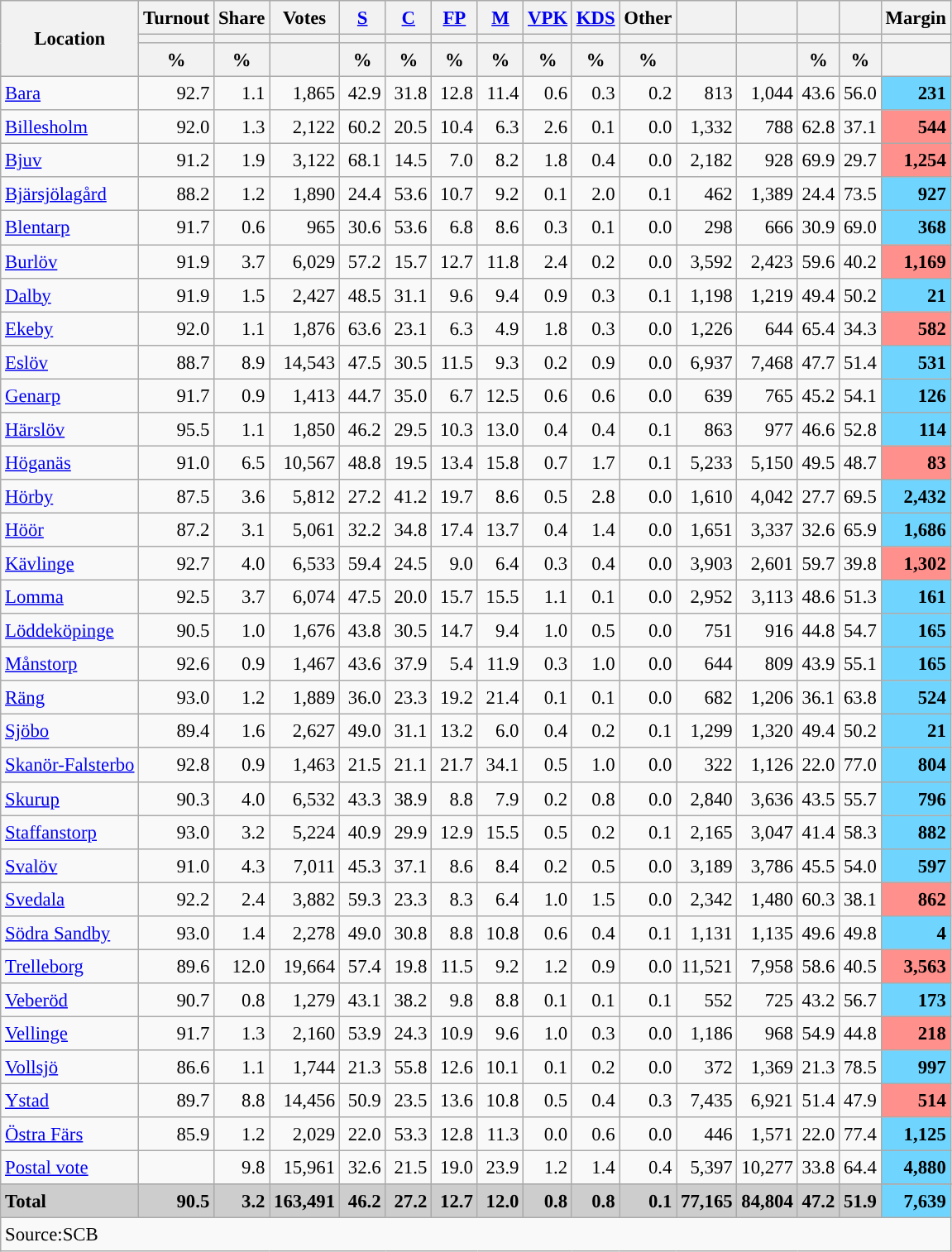<table class="wikitable sortable" style="text-align:right; font-size:95%; line-height:20px;">
<tr>
<th rowspan="3">Location</th>
<th>Turnout</th>
<th>Share</th>
<th>Votes</th>
<th width="30px" class="unsortable"><a href='#'>S</a></th>
<th width="30px" class="unsortable"><a href='#'>C</a></th>
<th width="30px" class="unsortable"><a href='#'>FP</a></th>
<th width="30px" class="unsortable"><a href='#'>M</a></th>
<th width="30px" class="unsortable"><a href='#'>VPK</a></th>
<th width="30px" class="unsortable"><a href='#'>KDS</a></th>
<th width="30px" class="unsortable">Other</th>
<th></th>
<th></th>
<th></th>
<th></th>
<th>Margin</th>
</tr>
<tr>
<th></th>
<th></th>
<th></th>
<th style="background:"></th>
<th style="background:"></th>
<th style="background:"></th>
<th style="background:"></th>
<th style="background:"></th>
<th style="background:"></th>
<th style="background:"></th>
<th style="background:"></th>
<th style="background:"></th>
<th style="background:"></th>
<th style="background:"></th>
<th></th>
</tr>
<tr>
<th data-sort-type="number">%</th>
<th data-sort-type="number">%</th>
<th></th>
<th data-sort-type="number">%</th>
<th data-sort-type="number">%</th>
<th data-sort-type="number">%</th>
<th data-sort-type="number">%</th>
<th data-sort-type="number">%</th>
<th data-sort-type="number">%</th>
<th data-sort-type="number">%</th>
<th data-sort-type="number"></th>
<th data-sort-type="number"></th>
<th data-sort-type="number">%</th>
<th data-sort-type="number">%</th>
<th data-sort-type="number"></th>
</tr>
<tr>
<td align=left><a href='#'>Bara</a></td>
<td>92.7</td>
<td>1.1</td>
<td>1,865</td>
<td>42.9</td>
<td>31.8</td>
<td>12.8</td>
<td>11.4</td>
<td>0.6</td>
<td>0.3</td>
<td>0.2</td>
<td>813</td>
<td>1,044</td>
<td>43.6</td>
<td>56.0</td>
<td bgcolor=#6fd5fe><strong>231</strong></td>
</tr>
<tr>
<td align=left><a href='#'>Billesholm</a></td>
<td>92.0</td>
<td>1.3</td>
<td>2,122</td>
<td>60.2</td>
<td>20.5</td>
<td>10.4</td>
<td>6.3</td>
<td>2.6</td>
<td>0.1</td>
<td>0.0</td>
<td>1,332</td>
<td>788</td>
<td>62.8</td>
<td>37.1</td>
<td bgcolor=#ff908c><strong>544</strong></td>
</tr>
<tr>
<td align=left><a href='#'>Bjuv</a></td>
<td>91.2</td>
<td>1.9</td>
<td>3,122</td>
<td>68.1</td>
<td>14.5</td>
<td>7.0</td>
<td>8.2</td>
<td>1.8</td>
<td>0.4</td>
<td>0.0</td>
<td>2,182</td>
<td>928</td>
<td>69.9</td>
<td>29.7</td>
<td bgcolor=#ff908c><strong>1,254</strong></td>
</tr>
<tr>
<td align=left><a href='#'>Bjärsjölagård</a></td>
<td>88.2</td>
<td>1.2</td>
<td>1,890</td>
<td>24.4</td>
<td>53.6</td>
<td>10.7</td>
<td>9.2</td>
<td>0.1</td>
<td>2.0</td>
<td>0.1</td>
<td>462</td>
<td>1,389</td>
<td>24.4</td>
<td>73.5</td>
<td bgcolor=#6fd5fe><strong>927</strong></td>
</tr>
<tr>
<td align=left><a href='#'>Blentarp</a></td>
<td>91.7</td>
<td>0.6</td>
<td>965</td>
<td>30.6</td>
<td>53.6</td>
<td>6.8</td>
<td>8.6</td>
<td>0.3</td>
<td>0.1</td>
<td>0.0</td>
<td>298</td>
<td>666</td>
<td>30.9</td>
<td>69.0</td>
<td bgcolor=#6fd5fe><strong>368</strong></td>
</tr>
<tr>
<td align=left><a href='#'>Burlöv</a></td>
<td>91.9</td>
<td>3.7</td>
<td>6,029</td>
<td>57.2</td>
<td>15.7</td>
<td>12.7</td>
<td>11.8</td>
<td>2.4</td>
<td>0.2</td>
<td>0.0</td>
<td>3,592</td>
<td>2,423</td>
<td>59.6</td>
<td>40.2</td>
<td bgcolor=#ff908c><strong>1,169</strong></td>
</tr>
<tr>
<td align=left><a href='#'>Dalby</a></td>
<td>91.9</td>
<td>1.5</td>
<td>2,427</td>
<td>48.5</td>
<td>31.1</td>
<td>9.6</td>
<td>9.4</td>
<td>0.9</td>
<td>0.3</td>
<td>0.1</td>
<td>1,198</td>
<td>1,219</td>
<td>49.4</td>
<td>50.2</td>
<td bgcolor=#6fd5fe><strong>21</strong></td>
</tr>
<tr>
<td align=left><a href='#'>Ekeby</a></td>
<td>92.0</td>
<td>1.1</td>
<td>1,876</td>
<td>63.6</td>
<td>23.1</td>
<td>6.3</td>
<td>4.9</td>
<td>1.8</td>
<td>0.3</td>
<td>0.0</td>
<td>1,226</td>
<td>644</td>
<td>65.4</td>
<td>34.3</td>
<td bgcolor=#ff908c><strong>582</strong></td>
</tr>
<tr>
<td align=left><a href='#'>Eslöv</a></td>
<td>88.7</td>
<td>8.9</td>
<td>14,543</td>
<td>47.5</td>
<td>30.5</td>
<td>11.5</td>
<td>9.3</td>
<td>0.2</td>
<td>0.9</td>
<td>0.0</td>
<td>6,937</td>
<td>7,468</td>
<td>47.7</td>
<td>51.4</td>
<td bgcolor=#6fd5fe><strong>531</strong></td>
</tr>
<tr>
<td align=left><a href='#'>Genarp</a></td>
<td>91.7</td>
<td>0.9</td>
<td>1,413</td>
<td>44.7</td>
<td>35.0</td>
<td>6.7</td>
<td>12.5</td>
<td>0.6</td>
<td>0.6</td>
<td>0.0</td>
<td>639</td>
<td>765</td>
<td>45.2</td>
<td>54.1</td>
<td bgcolor=#6fd5fe><strong>126</strong></td>
</tr>
<tr>
<td align=left><a href='#'>Härslöv</a></td>
<td>95.5</td>
<td>1.1</td>
<td>1,850</td>
<td>46.2</td>
<td>29.5</td>
<td>10.3</td>
<td>13.0</td>
<td>0.4</td>
<td>0.4</td>
<td>0.1</td>
<td>863</td>
<td>977</td>
<td>46.6</td>
<td>52.8</td>
<td bgcolor=#6fd5fe><strong>114</strong></td>
</tr>
<tr>
<td align=left><a href='#'>Höganäs</a></td>
<td>91.0</td>
<td>6.5</td>
<td>10,567</td>
<td>48.8</td>
<td>19.5</td>
<td>13.4</td>
<td>15.8</td>
<td>0.7</td>
<td>1.7</td>
<td>0.1</td>
<td>5,233</td>
<td>5,150</td>
<td>49.5</td>
<td>48.7</td>
<td bgcolor=#ff908c><strong>83</strong></td>
</tr>
<tr>
<td align=left><a href='#'>Hörby</a></td>
<td>87.5</td>
<td>3.6</td>
<td>5,812</td>
<td>27.2</td>
<td>41.2</td>
<td>19.7</td>
<td>8.6</td>
<td>0.5</td>
<td>2.8</td>
<td>0.0</td>
<td>1,610</td>
<td>4,042</td>
<td>27.7</td>
<td>69.5</td>
<td bgcolor=#6fd5fe><strong>2,432</strong></td>
</tr>
<tr>
<td align=left><a href='#'>Höör</a></td>
<td>87.2</td>
<td>3.1</td>
<td>5,061</td>
<td>32.2</td>
<td>34.8</td>
<td>17.4</td>
<td>13.7</td>
<td>0.4</td>
<td>1.4</td>
<td>0.0</td>
<td>1,651</td>
<td>3,337</td>
<td>32.6</td>
<td>65.9</td>
<td bgcolor=#6fd5fe><strong>1,686</strong></td>
</tr>
<tr>
<td align=left><a href='#'>Kävlinge</a></td>
<td>92.7</td>
<td>4.0</td>
<td>6,533</td>
<td>59.4</td>
<td>24.5</td>
<td>9.0</td>
<td>6.4</td>
<td>0.3</td>
<td>0.4</td>
<td>0.0</td>
<td>3,903</td>
<td>2,601</td>
<td>59.7</td>
<td>39.8</td>
<td bgcolor=#ff908c><strong>1,302</strong></td>
</tr>
<tr>
<td align=left><a href='#'>Lomma</a></td>
<td>92.5</td>
<td>3.7</td>
<td>6,074</td>
<td>47.5</td>
<td>20.0</td>
<td>15.7</td>
<td>15.5</td>
<td>1.1</td>
<td>0.1</td>
<td>0.0</td>
<td>2,952</td>
<td>3,113</td>
<td>48.6</td>
<td>51.3</td>
<td bgcolor=#6fd5fe><strong>161</strong></td>
</tr>
<tr>
<td align=left><a href='#'>Löddeköpinge</a></td>
<td>90.5</td>
<td>1.0</td>
<td>1,676</td>
<td>43.8</td>
<td>30.5</td>
<td>14.7</td>
<td>9.4</td>
<td>1.0</td>
<td>0.5</td>
<td>0.0</td>
<td>751</td>
<td>916</td>
<td>44.8</td>
<td>54.7</td>
<td bgcolor=#6fd5fe><strong>165</strong></td>
</tr>
<tr>
<td align=left><a href='#'>Månstorp</a></td>
<td>92.6</td>
<td>0.9</td>
<td>1,467</td>
<td>43.6</td>
<td>37.9</td>
<td>5.4</td>
<td>11.9</td>
<td>0.3</td>
<td>1.0</td>
<td>0.0</td>
<td>644</td>
<td>809</td>
<td>43.9</td>
<td>55.1</td>
<td bgcolor=#6fd5fe><strong>165</strong></td>
</tr>
<tr>
<td align=left><a href='#'>Räng</a></td>
<td>93.0</td>
<td>1.2</td>
<td>1,889</td>
<td>36.0</td>
<td>23.3</td>
<td>19.2</td>
<td>21.4</td>
<td>0.1</td>
<td>0.1</td>
<td>0.0</td>
<td>682</td>
<td>1,206</td>
<td>36.1</td>
<td>63.8</td>
<td bgcolor=#6fd5fe><strong>524</strong></td>
</tr>
<tr>
<td align=left><a href='#'>Sjöbo</a></td>
<td>89.4</td>
<td>1.6</td>
<td>2,627</td>
<td>49.0</td>
<td>31.1</td>
<td>13.2</td>
<td>6.0</td>
<td>0.4</td>
<td>0.2</td>
<td>0.1</td>
<td>1,299</td>
<td>1,320</td>
<td>49.4</td>
<td>50.2</td>
<td bgcolor=#6fd5fe><strong>21</strong></td>
</tr>
<tr>
<td align=left><a href='#'>Skanör-Falsterbo</a></td>
<td>92.8</td>
<td>0.9</td>
<td>1,463</td>
<td>21.5</td>
<td>21.1</td>
<td>21.7</td>
<td>34.1</td>
<td>0.5</td>
<td>1.0</td>
<td>0.0</td>
<td>322</td>
<td>1,126</td>
<td>22.0</td>
<td>77.0</td>
<td bgcolor=#6fd5fe><strong>804</strong></td>
</tr>
<tr>
<td align=left><a href='#'>Skurup</a></td>
<td>90.3</td>
<td>4.0</td>
<td>6,532</td>
<td>43.3</td>
<td>38.9</td>
<td>8.8</td>
<td>7.9</td>
<td>0.2</td>
<td>0.8</td>
<td>0.0</td>
<td>2,840</td>
<td>3,636</td>
<td>43.5</td>
<td>55.7</td>
<td bgcolor=#6fd5fe><strong>796</strong></td>
</tr>
<tr>
<td align=left><a href='#'>Staffanstorp</a></td>
<td>93.0</td>
<td>3.2</td>
<td>5,224</td>
<td>40.9</td>
<td>29.9</td>
<td>12.9</td>
<td>15.5</td>
<td>0.5</td>
<td>0.2</td>
<td>0.1</td>
<td>2,165</td>
<td>3,047</td>
<td>41.4</td>
<td>58.3</td>
<td bgcolor=#6fd5fe><strong>882</strong></td>
</tr>
<tr>
<td align=left><a href='#'>Svalöv</a></td>
<td>91.0</td>
<td>4.3</td>
<td>7,011</td>
<td>45.3</td>
<td>37.1</td>
<td>8.6</td>
<td>8.4</td>
<td>0.2</td>
<td>0.5</td>
<td>0.0</td>
<td>3,189</td>
<td>3,786</td>
<td>45.5</td>
<td>54.0</td>
<td bgcolor=#6fd5fe><strong>597</strong></td>
</tr>
<tr>
<td align=left><a href='#'>Svedala</a></td>
<td>92.2</td>
<td>2.4</td>
<td>3,882</td>
<td>59.3</td>
<td>23.3</td>
<td>8.3</td>
<td>6.4</td>
<td>1.0</td>
<td>1.5</td>
<td>0.0</td>
<td>2,342</td>
<td>1,480</td>
<td>60.3</td>
<td>38.1</td>
<td bgcolor=#ff908c><strong>862</strong></td>
</tr>
<tr>
<td align=left><a href='#'>Södra Sandby</a></td>
<td>93.0</td>
<td>1.4</td>
<td>2,278</td>
<td>49.0</td>
<td>30.8</td>
<td>8.8</td>
<td>10.8</td>
<td>0.6</td>
<td>0.4</td>
<td>0.1</td>
<td>1,131</td>
<td>1,135</td>
<td>49.6</td>
<td>49.8</td>
<td bgcolor=#6fd5fe><strong>4</strong></td>
</tr>
<tr>
<td align=left><a href='#'>Trelleborg</a></td>
<td>89.6</td>
<td>12.0</td>
<td>19,664</td>
<td>57.4</td>
<td>19.8</td>
<td>11.5</td>
<td>9.2</td>
<td>1.2</td>
<td>0.9</td>
<td>0.0</td>
<td>11,521</td>
<td>7,958</td>
<td>58.6</td>
<td>40.5</td>
<td bgcolor=#ff908c><strong>3,563</strong></td>
</tr>
<tr>
<td align=left><a href='#'>Veberöd</a></td>
<td>90.7</td>
<td>0.8</td>
<td>1,279</td>
<td>43.1</td>
<td>38.2</td>
<td>9.8</td>
<td>8.8</td>
<td>0.1</td>
<td>0.1</td>
<td>0.1</td>
<td>552</td>
<td>725</td>
<td>43.2</td>
<td>56.7</td>
<td bgcolor=#6fd5fe><strong>173</strong></td>
</tr>
<tr>
<td align=left><a href='#'>Vellinge</a></td>
<td>91.7</td>
<td>1.3</td>
<td>2,160</td>
<td>53.9</td>
<td>24.3</td>
<td>10.9</td>
<td>9.6</td>
<td>1.0</td>
<td>0.3</td>
<td>0.0</td>
<td>1,186</td>
<td>968</td>
<td>54.9</td>
<td>44.8</td>
<td bgcolor=#ff908c><strong>218</strong></td>
</tr>
<tr>
<td align=left><a href='#'>Vollsjö</a></td>
<td>86.6</td>
<td>1.1</td>
<td>1,744</td>
<td>21.3</td>
<td>55.8</td>
<td>12.6</td>
<td>10.1</td>
<td>0.1</td>
<td>0.2</td>
<td>0.0</td>
<td>372</td>
<td>1,369</td>
<td>21.3</td>
<td>78.5</td>
<td bgcolor=#6fd5fe><strong>997</strong></td>
</tr>
<tr>
<td align=left><a href='#'>Ystad</a></td>
<td>89.7</td>
<td>8.8</td>
<td>14,456</td>
<td>50.9</td>
<td>23.5</td>
<td>13.6</td>
<td>10.8</td>
<td>0.5</td>
<td>0.4</td>
<td>0.3</td>
<td>7,435</td>
<td>6,921</td>
<td>51.4</td>
<td>47.9</td>
<td bgcolor=#ff908c><strong>514</strong></td>
</tr>
<tr>
<td align=left><a href='#'>Östra Färs</a></td>
<td>85.9</td>
<td>1.2</td>
<td>2,029</td>
<td>22.0</td>
<td>53.3</td>
<td>12.8</td>
<td>11.3</td>
<td>0.0</td>
<td>0.6</td>
<td>0.0</td>
<td>446</td>
<td>1,571</td>
<td>22.0</td>
<td>77.4</td>
<td bgcolor=#6fd5fe><strong>1,125</strong></td>
</tr>
<tr>
<td align=left><a href='#'>Postal vote</a></td>
<td></td>
<td>9.8</td>
<td>15,961</td>
<td>32.6</td>
<td>21.5</td>
<td>19.0</td>
<td>23.9</td>
<td>1.2</td>
<td>1.4</td>
<td>0.4</td>
<td>5,397</td>
<td>10,277</td>
<td>33.8</td>
<td>64.4</td>
<td bgcolor=#6fd5fe><strong>4,880</strong></td>
</tr>
<tr>
</tr>
<tr style="background:#CDCDCD;">
<td align=left><strong>Total</strong></td>
<td><strong>90.5</strong></td>
<td><strong>3.2</strong></td>
<td><strong>163,491</strong></td>
<td><strong>46.2</strong></td>
<td><strong>27.2</strong></td>
<td><strong>12.7</strong></td>
<td><strong>12.0</strong></td>
<td><strong>0.8</strong></td>
<td><strong>0.8</strong></td>
<td><strong>0.1</strong></td>
<td><strong>77,165</strong></td>
<td><strong>84,804</strong></td>
<td><strong>47.2</strong></td>
<td><strong>51.9</strong></td>
<td bgcolor=#6fd5fe><strong>7,639</strong></td>
</tr>
<tr>
<td align=left colspan=16>Source:SCB </td>
</tr>
</table>
